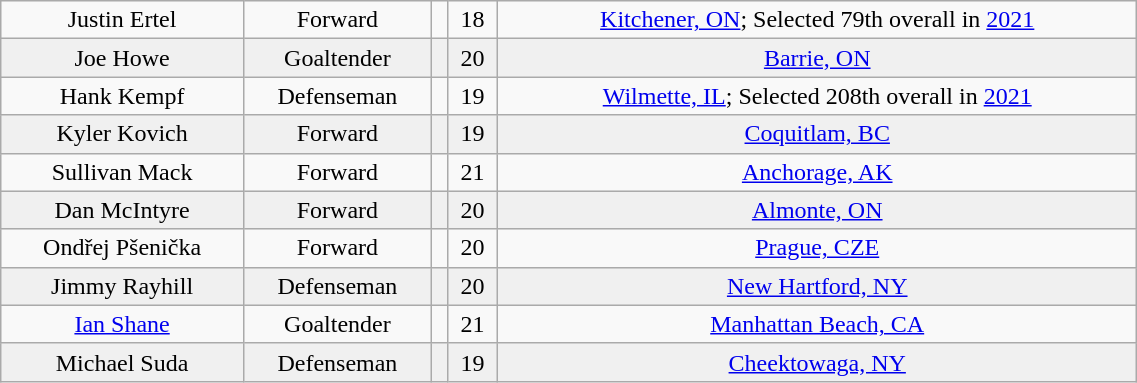<table class="wikitable" width="60%">
<tr align="center" bgcolor="">
<td>Justin Ertel</td>
<td>Forward</td>
<td></td>
<td>18</td>
<td><a href='#'>Kitchener, ON</a>; Selected 79th overall in <a href='#'>2021</a></td>
</tr>
<tr align="center" bgcolor="f0f0f0">
<td>Joe Howe</td>
<td>Goaltender</td>
<td></td>
<td>20</td>
<td><a href='#'>Barrie, ON</a></td>
</tr>
<tr align="center" bgcolor="">
<td>Hank Kempf</td>
<td>Defenseman</td>
<td></td>
<td>19</td>
<td><a href='#'>Wilmette, IL</a>; Selected 208th overall in <a href='#'>2021</a></td>
</tr>
<tr align="center" bgcolor="f0f0f0">
<td>Kyler Kovich</td>
<td>Forward</td>
<td></td>
<td>19</td>
<td><a href='#'>Coquitlam, BC</a></td>
</tr>
<tr align="center" bgcolor="">
<td>Sullivan Mack</td>
<td>Forward</td>
<td></td>
<td>21</td>
<td><a href='#'>Anchorage, AK</a></td>
</tr>
<tr align="center" bgcolor="f0f0f0">
<td>Dan McIntyre</td>
<td>Forward</td>
<td></td>
<td>20</td>
<td><a href='#'>Almonte, ON</a></td>
</tr>
<tr align="center" bgcolor="">
<td>Ondřej Pšenička</td>
<td>Forward</td>
<td></td>
<td>20</td>
<td><a href='#'>Prague, CZE</a></td>
</tr>
<tr align="center" bgcolor="f0f0f0">
<td>Jimmy Rayhill</td>
<td>Defenseman</td>
<td></td>
<td>20</td>
<td><a href='#'>New Hartford, NY</a></td>
</tr>
<tr align="center" bgcolor="">
<td><a href='#'>Ian Shane</a></td>
<td>Goaltender</td>
<td></td>
<td>21</td>
<td><a href='#'>Manhattan Beach, CA</a></td>
</tr>
<tr align="center" bgcolor="f0f0f0">
<td>Michael Suda</td>
<td>Defenseman</td>
<td></td>
<td>19</td>
<td><a href='#'>Cheektowaga, NY</a></td>
</tr>
</table>
